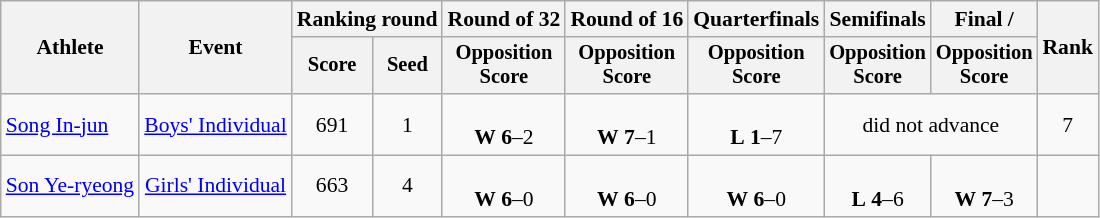<table class="wikitable" style="font-size:90%;">
<tr>
<th rowspan="2">Athlete</th>
<th rowspan="2">Event</th>
<th colspan="2">Ranking round</th>
<th>Round of 32</th>
<th>Round of 16</th>
<th>Quarterfinals</th>
<th>Semifinals</th>
<th>Final / </th>
<th rowspan=2>Rank</th>
</tr>
<tr style="font-size:95%">
<th>Score</th>
<th>Seed</th>
<th>Opposition<br>Score</th>
<th>Opposition<br>Score</th>
<th>Opposition<br>Score</th>
<th>Opposition<br>Score</th>
<th>Opposition<br>Score</th>
</tr>
<tr align=center>
<td align=left><a href='#'>Song In-jun</a></td>
<td><a href='#'>Boys' Individual</a></td>
<td>691</td>
<td>1</td>
<td><br><strong>W</strong> <strong>6</strong>–2</td>
<td><br><strong>W</strong> <strong>7</strong>–1</td>
<td><br><strong>L</strong> <strong>1</strong>–7</td>
<td colspan=2>did not advance</td>
<td>7</td>
</tr>
<tr align=center>
<td align=left><a href='#'>Son Ye-ryeong</a></td>
<td><a href='#'>Girls' Individual</a></td>
<td>663</td>
<td>4</td>
<td><br><strong>W</strong> <strong>6</strong>–0</td>
<td><br><strong>W</strong> <strong>6</strong>–0</td>
<td><br><strong>W</strong> <strong>6</strong>–0</td>
<td><br><strong>L</strong> <strong>4</strong>–6</td>
<td><br><strong>W</strong> <strong>7</strong>–3</td>
<td></td>
</tr>
</table>
